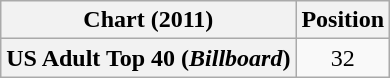<table class="wikitable plainrowheaders" style="text-align:center">
<tr>
<th scope="col">Chart (2011)</th>
<th scope="col">Position</th>
</tr>
<tr>
<th scope="row">US Adult Top 40 (<em>Billboard</em>)</th>
<td>32</td>
</tr>
</table>
